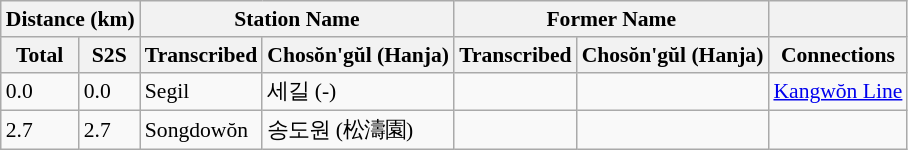<table class="wikitable" style="font-size:90%;">
<tr>
<th colspan="2">Distance (km)</th>
<th colspan="2">Station Name</th>
<th colspan="2">Former Name</th>
<th></th>
</tr>
<tr>
<th>Total</th>
<th>S2S</th>
<th>Transcribed</th>
<th>Chosŏn'gŭl (Hanja)</th>
<th>Transcribed</th>
<th>Chosŏn'gŭl (Hanja)</th>
<th>Connections</th>
</tr>
<tr>
<td>0.0</td>
<td>0.0</td>
<td>Segil</td>
<td>세길 (-)</td>
<td></td>
<td></td>
<td><a href='#'>Kangwŏn Line</a></td>
</tr>
<tr>
<td>2.7</td>
<td>2.7</td>
<td>Songdowŏn</td>
<td>송도원 (松濤園)</td>
<td></td>
<td></td>
<td></td>
</tr>
</table>
